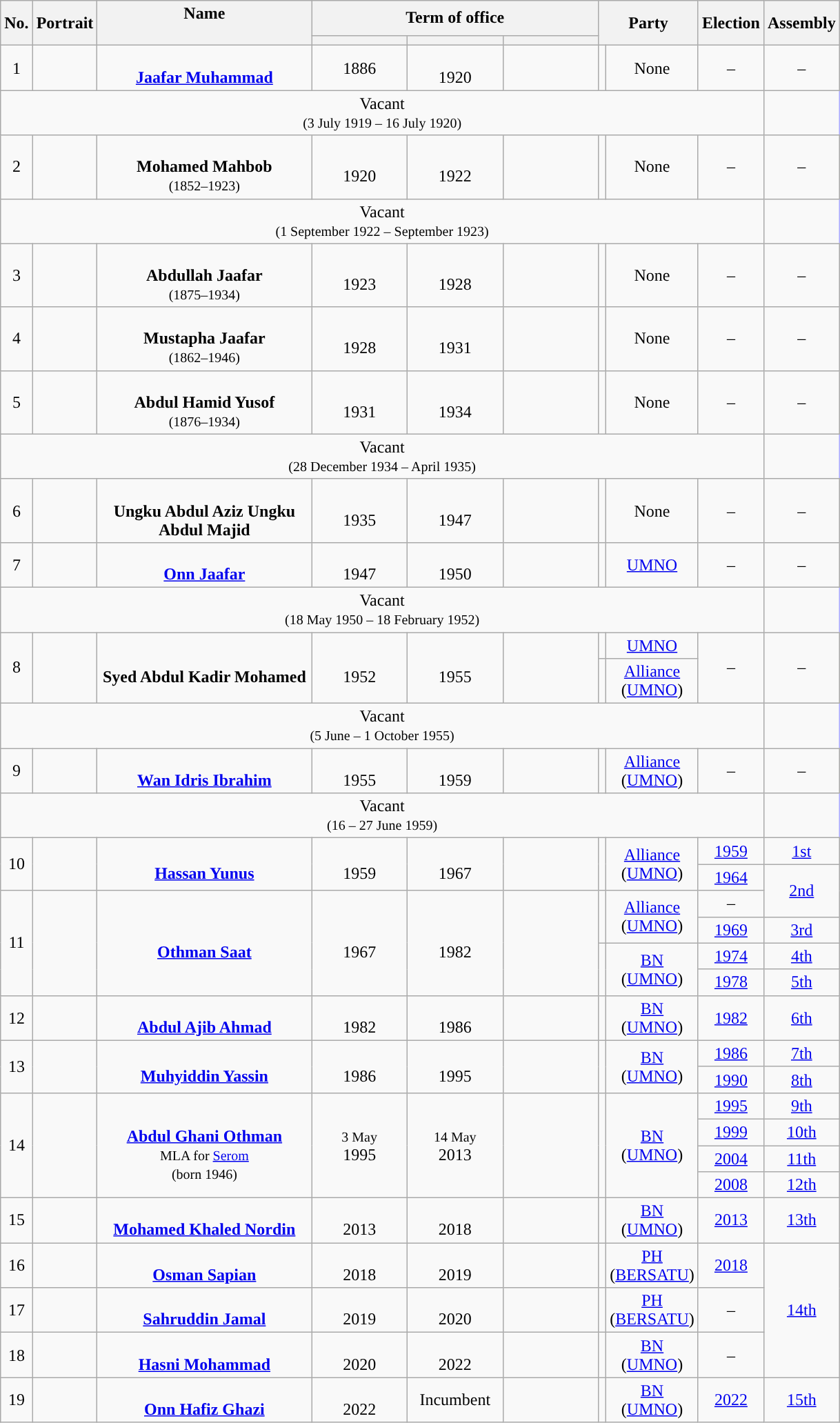<table class="wikitable" style="text-align:center; border:1px #aaf solid;">
<tr>
<th rowspan="2">No.</th>
<th rowspan="2">Portrait</th>
<th rowspan="2" width="200">Name<br><br></th>
<th colspan="3">Term of office</th>
<th colspan="2" rowspan="2">Party</th>
<th rowspan="2">Election</th>
<th rowspan="2">Assembly</th>
</tr>
<tr>
<th width="85"></th>
<th width="85"></th>
<th width="85"></th>
</tr>
<tr>
<td>1</td>
<td></td>
<td><br><strong><a href='#'>Jaafar Muhammad</a></strong><br></td>
<td>1886</td>
<td><br>1920</td>
<td></td>
<td style="background:"></td>
<td>None</td>
<td>–</td>
<td>–</td>
</tr>
<tr>
<td colspan="9">Vacant<br><small>(3 July 1919 – 16 July 1920)</small></td>
</tr>
<tr>
<td>2</td>
<td></td>
<td><br><strong>Mohamed Mahbob</strong><br><small>(1852–1923)</small></td>
<td><br>1920</td>
<td><br>1922</td>
<td></td>
<td style="background:"></td>
<td>None</td>
<td>–</td>
<td>–</td>
</tr>
<tr>
<td colspan="9">Vacant<br><small>(1 September 1922 – September 1923)</small></td>
</tr>
<tr>
<td>3</td>
<td></td>
<td><br><strong>Abdullah Jaafar</strong><br><small>(1875–1934)</small></td>
<td><br>1923</td>
<td><br>1928</td>
<td></td>
<td style="background:"></td>
<td>None</td>
<td>–</td>
<td>–</td>
</tr>
<tr>
<td>4</td>
<td></td>
<td><br><strong>Mustapha Jaafar</strong><br><small>(1862–1946)</small></td>
<td><br>1928</td>
<td><br>1931</td>
<td></td>
<td style="background:"></td>
<td>None</td>
<td>–</td>
<td>–</td>
</tr>
<tr>
<td>5</td>
<td></td>
<td><br><strong>Abdul Hamid Yusof</strong><br><small>(1876–1934)</small></td>
<td><br>1931</td>
<td><br>1934</td>
<td></td>
<td style="background:"></td>
<td>None</td>
<td>–</td>
<td>–</td>
</tr>
<tr>
<td colspan="9">Vacant<br><small>(28 December 1934 – April 1935)</small></td>
</tr>
<tr>
<td>6</td>
<td></td>
<td><br><strong>Ungku Abdul Aziz Ungku Abdul Majid</strong><br></td>
<td><br>1935</td>
<td><br>1947</td>
<td></td>
<td style="background:"></td>
<td>None</td>
<td>–</td>
<td>–</td>
</tr>
<tr>
<td>7</td>
<td></td>
<td><br><strong><a href='#'>Onn Jaafar</a></strong><br></td>
<td><br>1947</td>
<td><br>1950</td>
<td></td>
<td style="background:"></td>
<td><a href='#'>UMNO</a></td>
<td>–</td>
<td>–</td>
</tr>
<tr>
<td colspan="9">Vacant<br><small>(18 May 1950 – 18 February 1952)</small></td>
</tr>
<tr>
<td rowspan="2">8</td>
<td rowspan="2"></td>
<td rowspan="2"><br><strong>Syed Abdul Kadir Mohamed</strong><br></td>
<td rowspan="2"><br>1952</td>
<td rowspan="2"><br>1955</td>
<td rowspan="2"></td>
<td style="background:"></td>
<td><a href='#'>UMNO</a></td>
<td rowspan="2">–</td>
<td rowspan="2">–</td>
</tr>
<tr>
<td style="background:"></td>
<td><a href='#'>Alliance</a><br>(<a href='#'>UMNO</a>)</td>
</tr>
<tr>
<td colspan="9">Vacant<br><small>(5 June – 1 October 1955)</small></td>
</tr>
<tr>
<td>9</td>
<td></td>
<td><br><strong><a href='#'>Wan Idris Ibrahim</a></strong><br></td>
<td><br>1955</td>
<td><br>1959</td>
<td></td>
<td style="background:"></td>
<td><a href='#'>Alliance</a><br>(<a href='#'>UMNO</a>)</td>
<td>–</td>
<td>–</td>
</tr>
<tr>
<td colspan="9">Vacant<br><small>(16 – 27 June 1959)</small></td>
</tr>
<tr>
<td rowspan="2">10</td>
<td rowspan="2"></td>
<td rowspan="2"><br><strong><a href='#'>Hassan Yunus</a></strong><br></td>
<td rowspan="2"><br>1959</td>
<td rowspan="2"><br>1967</td>
<td rowspan="2"></td>
<td rowspan="2" style="background:"></td>
<td rowspan="2"><a href='#'>Alliance</a><br>(<a href='#'>UMNO</a>)</td>
<td><a href='#'>1959</a></td>
<td><a href='#'>1st</a></td>
</tr>
<tr>
<td><a href='#'>1964</a></td>
<td rowspan="2"><a href='#'>2nd</a></td>
</tr>
<tr>
<td rowspan="4">11</td>
<td rowspan="4"></td>
<td rowspan="4"><br><strong><a href='#'>Othman Saat</a></strong><br></td>
<td rowspan="4"><br>1967</td>
<td rowspan="4"><br>1982</td>
<td rowspan="4"></td>
<td rowspan="2" style="background:"></td>
<td rowspan="2"><a href='#'>Alliance</a><br>(<a href='#'>UMNO</a>)</td>
<td>–</td>
</tr>
<tr>
<td><a href='#'>1969</a></td>
<td><a href='#'>3rd</a></td>
</tr>
<tr>
<td rowspan="2" style="background:"></td>
<td rowspan="2"><a href='#'>BN</a><br>(<a href='#'>UMNO</a>)</td>
<td><a href='#'>1974</a></td>
<td><a href='#'>4th</a></td>
</tr>
<tr>
<td><a href='#'>1978</a></td>
<td><a href='#'>5th</a></td>
</tr>
<tr>
<td>12</td>
<td></td>
<td><br><strong><a href='#'>Abdul Ajib Ahmad</a></strong><br></td>
<td><br>1982</td>
<td><br>1986</td>
<td></td>
<td style="background:"></td>
<td><a href='#'>BN</a><br>(<a href='#'>UMNO</a>)</td>
<td><a href='#'>1982</a></td>
<td><a href='#'>6th</a></td>
</tr>
<tr>
<td rowspan="2">13</td>
<td rowspan="2"></td>
<td rowspan="2"><br><strong><a href='#'>Muhyiddin Yassin</a></strong><br></td>
<td rowspan="2"><br>1986</td>
<td rowspan="2"><br>1995</td>
<td rowspan="2"></td>
<td rowspan="2" style="background:"></td>
<td rowspan="2"><a href='#'>BN</a><br>(<a href='#'>UMNO</a>)</td>
<td><a href='#'>1986</a></td>
<td><a href='#'>7th</a></td>
</tr>
<tr>
<td><a href='#'>1990</a></td>
<td><a href='#'>8th</a></td>
</tr>
<tr>
<td rowspan="4">14</td>
<td rowspan="4"></td>
<td rowspan="4"><br><strong><a href='#'>Abdul Ghani Othman</a></strong><br><small>MLA for <a href='#'>Serom</a></small><br><small>(born 1946)</small></td>
<td rowspan="4"><small>3 May</small><br>1995</td>
<td rowspan="4"><small>14 May</small><br>2013</td>
<td rowspan="4"></td>
<td rowspan="4" style="background:"></td>
<td rowspan="4"><a href='#'>BN</a><br>(<a href='#'>UMNO</a>)</td>
<td><a href='#'>1995</a></td>
<td><a href='#'>9th</a></td>
</tr>
<tr>
<td><a href='#'>1999</a></td>
<td><a href='#'>10th</a></td>
</tr>
<tr>
<td><a href='#'>2004</a></td>
<td><a href='#'>11th</a></td>
</tr>
<tr>
<td><a href='#'>2008</a></td>
<td><a href='#'>12th</a></td>
</tr>
<tr>
<td>15</td>
<td></td>
<td><br><strong><a href='#'>Mohamed Khaled Nordin</a></strong><br></td>
<td><br>2013</td>
<td><br>2018</td>
<td></td>
<td style="background:"></td>
<td><a href='#'>BN</a><br>(<a href='#'>UMNO</a>)</td>
<td><a href='#'>2013</a></td>
<td><a href='#'>13th</a></td>
</tr>
<tr>
<td>16</td>
<td></td>
<td><br><strong><a href='#'>Osman Sapian</a></strong><br></td>
<td><br>2018</td>
<td><br>2019</td>
<td></td>
<td style="background:"></td>
<td><a href='#'>PH</a><br>(<a href='#'>BERSATU</a>)</td>
<td><a href='#'>2018</a></td>
<td rowspan="3"><a href='#'>14th</a></td>
</tr>
<tr>
<td>17</td>
<td></td>
<td><br><strong><a href='#'>Sahruddin Jamal</a></strong><br></td>
<td><br>2019</td>
<td><br>2020</td>
<td></td>
<td style="background:"></td>
<td><a href='#'>PH</a><br>(<a href='#'>BERSATU</a>)</td>
<td>–</td>
</tr>
<tr>
<td>18</td>
<td></td>
<td><br><strong><a href='#'>Hasni Mohammad</a></strong><br></td>
<td><br>2020</td>
<td><br>2022</td>
<td></td>
<td style="background:"></td>
<td><a href='#'>BN</a><br>(<a href='#'>UMNO</a>)</td>
<td>–</td>
</tr>
<tr>
<td>19</td>
<td></td>
<td><br><strong><a href='#'>Onn Hafiz Ghazi</a></strong><br></td>
<td><br>2022</td>
<td>Incumbent</td>
<td></td>
<td style="background:"></td>
<td><a href='#'>BN</a><br>(<a href='#'>UMNO</a>)</td>
<td><a href='#'>2022</a></td>
<td><a href='#'>15th</a></td>
</tr>
</table>
